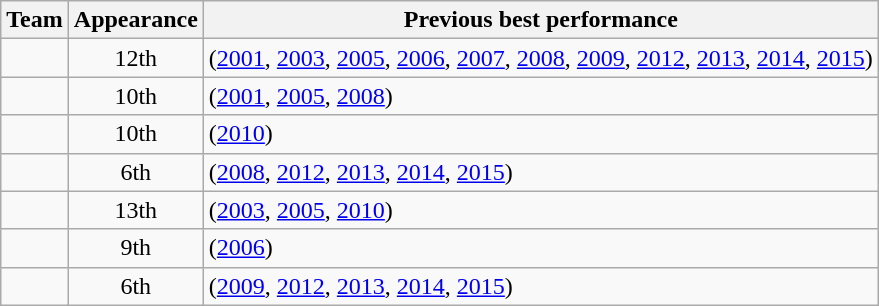<table class="wikitable sortable">
<tr>
<th>Team</th>
<th data-sort-type="number">Appearance</th>
<th>Previous best performance</th>
</tr>
<tr>
<td></td>
<td align=center>12th</td>
<td> (<a href='#'>2001</a>, <a href='#'>2003</a>, <a href='#'>2005</a>, <a href='#'>2006</a>, <a href='#'>2007</a>, <a href='#'>2008</a>, <a href='#'>2009</a>, <a href='#'>2012</a>, <a href='#'>2013</a>, <a href='#'>2014</a>, <a href='#'>2015</a>)</td>
</tr>
<tr>
<td></td>
<td align=center>10th</td>
<td> (<a href='#'>2001</a>, <a href='#'>2005</a>, <a href='#'>2008</a>)</td>
</tr>
<tr>
<td></td>
<td align=center>10th</td>
<td> (<a href='#'>2010</a>)</td>
</tr>
<tr>
<td></td>
<td align=center>6th</td>
<td> (<a href='#'>2008</a>, <a href='#'>2012</a>, <a href='#'>2013</a>, <a href='#'>2014</a>, <a href='#'>2015</a>)</td>
</tr>
<tr>
<td></td>
<td align=center>13th</td>
<td> (<a href='#'>2003</a>, <a href='#'>2005</a>, <a href='#'>2010</a>)</td>
</tr>
<tr>
<td></td>
<td align=center>9th</td>
<td> (<a href='#'>2006</a>)</td>
</tr>
<tr>
<td></td>
<td align=center>6th</td>
<td> (<a href='#'>2009</a>, <a href='#'>2012</a>, <a href='#'>2013</a>, <a href='#'>2014</a>, <a href='#'>2015</a>)</td>
</tr>
</table>
